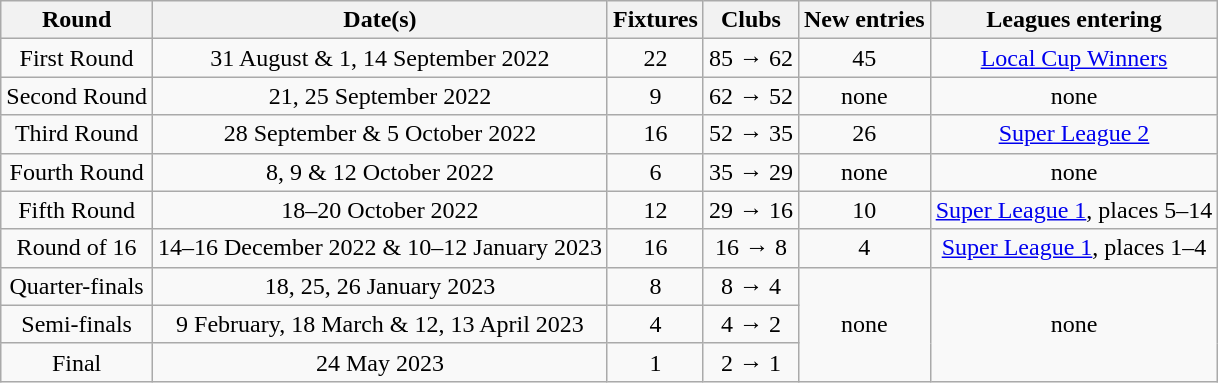<table class="wikitable" style="text-align:center">
<tr>
<th>Round</th>
<th>Date(s)</th>
<th>Fixtures</th>
<th>Clubs</th>
<th>New entries</th>
<th>Leagues entering</th>
</tr>
<tr>
<td>First Round</td>
<td>31 August & 1, 14 September 2022</td>
<td>22</td>
<td>85 → 62</td>
<td>45</td>
<td><a href='#'>Local Cup Winners</a></td>
</tr>
<tr>
<td>Second Round</td>
<td>21, 25 September 2022</td>
<td>9</td>
<td>62 → 52</td>
<td>none</td>
<td>none</td>
</tr>
<tr>
<td>Third Round</td>
<td>28 September & 5 October 2022</td>
<td>16</td>
<td>52 → 35</td>
<td>26</td>
<td><a href='#'>Super League 2</a></td>
</tr>
<tr>
<td>Fourth Round</td>
<td>8, 9 & 12 October 2022</td>
<td>6</td>
<td>35 → 29</td>
<td>none</td>
<td>none</td>
</tr>
<tr>
<td>Fifth Round</td>
<td>18–20 October 2022</td>
<td>12</td>
<td>29 → 16</td>
<td>10</td>
<td><a href='#'>Super League 1</a>, places 5–14</td>
</tr>
<tr>
<td>Round of 16</td>
<td>14–16 December 2022 & 10–12 January 2023</td>
<td>16</td>
<td>16 → 8</td>
<td>4</td>
<td><a href='#'>Super League 1</a>, places 1–4</td>
</tr>
<tr>
<td>Quarter-finals</td>
<td>18, 25, 26 January 2023</td>
<td>8</td>
<td>8 → 4</td>
<td rowspan=3>none</td>
<td rowspan=3>none</td>
</tr>
<tr>
<td>Semi-finals</td>
<td>9 February, 18 March & 12, 13 April 2023</td>
<td>4</td>
<td>4 → 2</td>
</tr>
<tr>
<td>Final</td>
<td>24 May 2023</td>
<td>1</td>
<td>2 → 1</td>
</tr>
</table>
